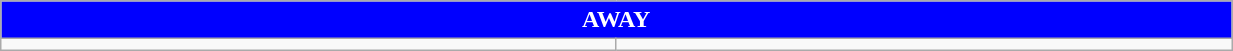<table class="wikitable collapsible collapsed" style="width:65%">
<tr>
<th colspan=10 ! style="color:white; background:blue">AWAY</th>
</tr>
<tr>
<td></td>
<td></td>
</tr>
</table>
